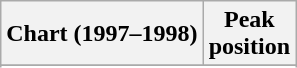<table class="wikitable sortable">
<tr>
<th align="left">Chart (1997–1998)</th>
<th align="center">Peak<br>position</th>
</tr>
<tr>
</tr>
<tr>
</tr>
<tr>
</tr>
</table>
